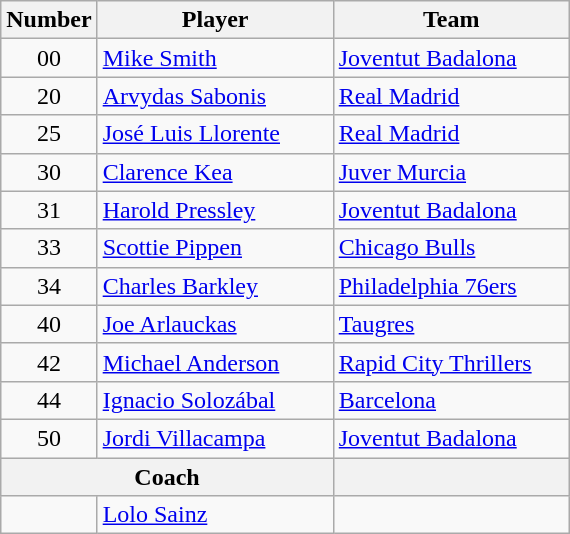<table class="wikitable">
<tr>
<th style="width:10px;">Number</th>
<th style="width:150px;">Player</th>
<th style="width:150px;">Team</th>
</tr>
<tr>
<td style="text-align:center">00</td>
<td>  <a href='#'>Mike Smith</a></td>
<td> <a href='#'>Joventut Badalona</a></td>
</tr>
<tr>
<td style="text-align:center">20</td>
<td> <a href='#'>Arvydas Sabonis</a></td>
<td> <a href='#'>Real Madrid</a></td>
</tr>
<tr>
<td style="text-align:center">25</td>
<td> <a href='#'>José Luis Llorente</a></td>
<td> <a href='#'>Real Madrid</a></td>
</tr>
<tr>
<td style="text-align:center">30</td>
<td> <a href='#'>Clarence Kea</a></td>
<td> <a href='#'>Juver Murcia</a></td>
</tr>
<tr>
<td style="text-align:center">31</td>
<td> <a href='#'>Harold Pressley</a></td>
<td> <a href='#'>Joventut Badalona</a></td>
</tr>
<tr>
<td style="text-align:center">33</td>
<td> <a href='#'>Scottie Pippen</a></td>
<td> <a href='#'>Chicago Bulls</a></td>
</tr>
<tr>
<td style="text-align:center">34</td>
<td> <a href='#'>Charles Barkley</a></td>
<td> <a href='#'>Philadelphia 76ers</a></td>
</tr>
<tr>
<td style="text-align:center">40</td>
<td> <a href='#'>Joe Arlauckas</a></td>
<td> <a href='#'>Taugres</a></td>
</tr>
<tr>
<td style="text-align:center">42</td>
<td> <a href='#'>Michael Anderson</a></td>
<td> <a href='#'>Rapid City Thrillers</a></td>
</tr>
<tr>
<td style="text-align:center">44</td>
<td> <a href='#'>Ignacio Solozábal</a></td>
<td> <a href='#'>Barcelona</a></td>
</tr>
<tr>
<td style="text-align:center">50</td>
<td> <a href='#'>Jordi Villacampa</a></td>
<td> <a href='#'>Joventut Badalona</a></td>
</tr>
<tr>
<th colspan="2">Coach</th>
<th></th>
</tr>
<tr>
<td></td>
<td> <a href='#'>Lolo Sainz</a></td>
<td></td>
</tr>
</table>
